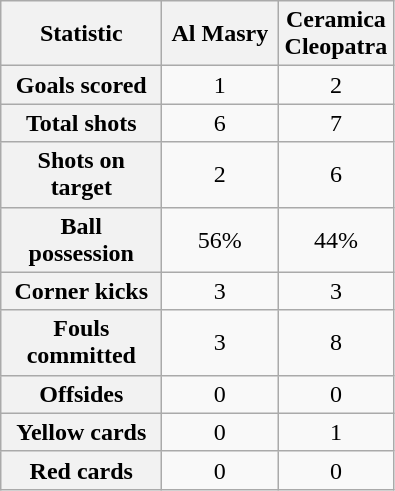<table class="wikitable plainrowheaders" style="text-align:center">
<tr>
<th scope="col" style="width:100px">Statistic</th>
<th scope="col" style="width:70px">Al Masry</th>
<th scope="col" style="width:70px">Ceramica Cleopatra</th>
</tr>
<tr>
<th scope=row>Goals scored</th>
<td>1</td>
<td>2</td>
</tr>
<tr>
<th scope=row>Total shots</th>
<td>6</td>
<td>7</td>
</tr>
<tr>
<th scope=row>Shots on target</th>
<td>2</td>
<td>6</td>
</tr>
<tr>
<th scope=row>Ball possession</th>
<td>56%</td>
<td>44%</td>
</tr>
<tr>
<th scope=row>Corner kicks</th>
<td>3</td>
<td>3</td>
</tr>
<tr>
<th scope=row>Fouls committed</th>
<td>3</td>
<td>8</td>
</tr>
<tr>
<th scope=row>Offsides</th>
<td>0</td>
<td>0</td>
</tr>
<tr>
<th scope=row>Yellow cards</th>
<td>0</td>
<td>1</td>
</tr>
<tr>
<th scope=row>Red cards</th>
<td>0</td>
<td>0</td>
</tr>
</table>
